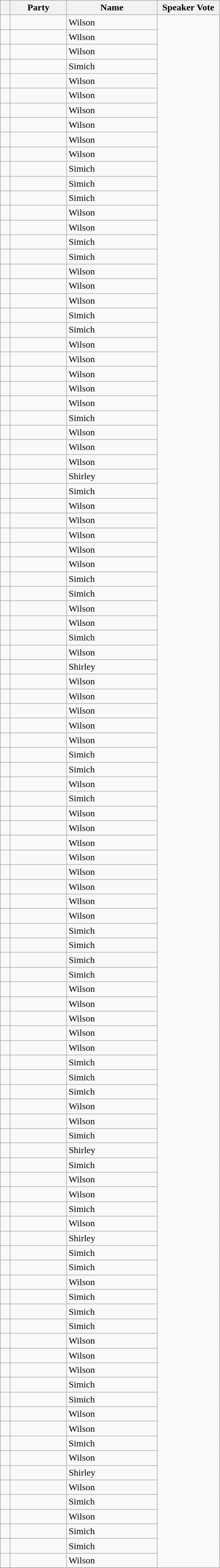<table class="wikitable sortable mw-collapsible mw-collapsed">
<tr>
<th width=10 class=unsortable></th>
<th width=90>Party</th>
<th width=150>Name</th>
<th width=100>Speaker Vote</th>
</tr>
<tr>
<td></td>
<td></td>
<td>Wilson</td>
</tr>
<tr>
<td></td>
<td></td>
<td>Wilson</td>
</tr>
<tr>
<td></td>
<td></td>
<td>Wilson</td>
</tr>
<tr>
<td></td>
<td></td>
<td>Simich</td>
</tr>
<tr>
<td></td>
<td></td>
<td>Wilson</td>
</tr>
<tr>
<td></td>
<td></td>
<td>Wilson</td>
</tr>
<tr>
<td></td>
<td></td>
<td>Wilson</td>
</tr>
<tr>
<td></td>
<td></td>
<td>Wilson</td>
</tr>
<tr>
<td></td>
<td></td>
<td>Wilson</td>
</tr>
<tr>
<td></td>
<td></td>
<td>Wilson</td>
</tr>
<tr>
<td></td>
<td></td>
<td>Simich</td>
</tr>
<tr>
<td></td>
<td></td>
<td>Simich</td>
</tr>
<tr>
<td></td>
<td></td>
<td>Simich</td>
</tr>
<tr>
<td></td>
<td></td>
<td>Wilson</td>
</tr>
<tr>
<td></td>
<td></td>
<td>Wilson</td>
</tr>
<tr>
<td></td>
<td></td>
<td>Simich</td>
</tr>
<tr>
<td></td>
<td></td>
<td>Simich</td>
</tr>
<tr>
<td></td>
<td></td>
<td>Wilson</td>
</tr>
<tr>
<td></td>
<td></td>
<td>Wilson</td>
</tr>
<tr>
<td></td>
<td></td>
<td>Wilson</td>
</tr>
<tr>
<td></td>
<td></td>
<td>Simich</td>
</tr>
<tr>
<td></td>
<td></td>
<td>Simich</td>
</tr>
<tr>
<td></td>
<td></td>
<td>Wilson</td>
</tr>
<tr>
<td></td>
<td></td>
<td>Wilson</td>
</tr>
<tr>
<td></td>
<td></td>
<td>Wilson</td>
</tr>
<tr>
<td></td>
<td></td>
<td>Wilson</td>
</tr>
<tr>
<td></td>
<td></td>
<td>Wilson</td>
</tr>
<tr>
<td></td>
<td></td>
<td>Simich</td>
</tr>
<tr>
<td></td>
<td></td>
<td>Wilson</td>
</tr>
<tr>
<td></td>
<td></td>
<td>Wilson</td>
</tr>
<tr>
<td></td>
<td></td>
<td>Wilson</td>
</tr>
<tr>
<td></td>
<td></td>
<td>Shirley</td>
</tr>
<tr>
<td></td>
<td></td>
<td>Simich</td>
</tr>
<tr>
<td></td>
<td></td>
<td>Wilson</td>
</tr>
<tr>
<td></td>
<td></td>
<td>Wilson</td>
</tr>
<tr>
<td></td>
<td></td>
<td>Wilson</td>
</tr>
<tr>
<td></td>
<td></td>
<td>Wilson</td>
</tr>
<tr>
<td></td>
<td></td>
<td>Wilson</td>
</tr>
<tr>
<td></td>
<td></td>
<td>Simich</td>
</tr>
<tr>
<td></td>
<td></td>
<td>Simich</td>
</tr>
<tr>
<td></td>
<td></td>
<td>Wilson</td>
</tr>
<tr>
<td></td>
<td></td>
<td>Wilson</td>
</tr>
<tr>
<td></td>
<td></td>
<td>Simich</td>
</tr>
<tr>
<td></td>
<td></td>
<td>Wilson</td>
</tr>
<tr>
<td></td>
<td></td>
<td>Shirley</td>
</tr>
<tr>
<td></td>
<td></td>
<td>Wilson</td>
</tr>
<tr>
<td></td>
<td></td>
<td>Wilson</td>
</tr>
<tr>
<td></td>
<td></td>
<td>Wilson</td>
</tr>
<tr>
<td></td>
<td></td>
<td>Wilson</td>
</tr>
<tr>
<td></td>
<td></td>
<td>Wilson</td>
</tr>
<tr>
<td></td>
<td></td>
<td>Simich</td>
</tr>
<tr>
<td></td>
<td></td>
<td>Simich</td>
</tr>
<tr>
<td></td>
<td></td>
<td>Wilson</td>
</tr>
<tr>
<td></td>
<td></td>
<td>Simich</td>
</tr>
<tr>
<td></td>
<td></td>
<td>Wilson</td>
</tr>
<tr>
<td></td>
<td></td>
<td>Wilson</td>
</tr>
<tr>
<td></td>
<td></td>
<td>Wilson</td>
</tr>
<tr>
<td></td>
<td></td>
<td>Wilson</td>
</tr>
<tr>
<td></td>
<td></td>
<td>Wilson</td>
</tr>
<tr>
<td></td>
<td></td>
<td>Wilson</td>
</tr>
<tr>
<td></td>
<td></td>
<td>Wilson</td>
</tr>
<tr>
<td></td>
<td></td>
<td>Wilson</td>
</tr>
<tr>
<td></td>
<td></td>
<td>Simich</td>
</tr>
<tr>
<td></td>
<td></td>
<td>Simich</td>
</tr>
<tr>
<td></td>
<td></td>
<td>Simich</td>
</tr>
<tr>
<td></td>
<td></td>
<td>Simich</td>
</tr>
<tr>
<td></td>
<td></td>
<td>Wilson</td>
</tr>
<tr>
<td></td>
<td></td>
<td>Wilson</td>
</tr>
<tr>
<td></td>
<td></td>
<td>Wilson</td>
</tr>
<tr>
<td></td>
<td></td>
<td>Wilson</td>
</tr>
<tr>
<td></td>
<td></td>
<td>Wilson</td>
</tr>
<tr>
<td></td>
<td></td>
<td>Simich</td>
</tr>
<tr>
<td></td>
<td></td>
<td>Simich</td>
</tr>
<tr>
<td></td>
<td></td>
<td>Simich</td>
</tr>
<tr>
<td></td>
<td></td>
<td>Wilson</td>
</tr>
<tr>
<td></td>
<td></td>
<td>Wilson</td>
</tr>
<tr>
<td></td>
<td></td>
<td>Simich</td>
</tr>
<tr>
<td></td>
<td></td>
<td>Shirley</td>
</tr>
<tr>
<td></td>
<td></td>
<td>Simich</td>
</tr>
<tr>
<td></td>
<td></td>
<td>Wilson</td>
</tr>
<tr>
<td></td>
<td></td>
<td>Wilson</td>
</tr>
<tr>
<td></td>
<td></td>
<td>Simich</td>
</tr>
<tr>
<td></td>
<td></td>
<td>Wilson</td>
</tr>
<tr>
<td></td>
<td></td>
<td>Shirley</td>
</tr>
<tr>
<td></td>
<td></td>
<td>Simich</td>
</tr>
<tr>
<td></td>
<td></td>
<td>Simich</td>
</tr>
<tr>
<td></td>
<td></td>
<td>Wilson</td>
</tr>
<tr>
<td></td>
<td></td>
<td>Simich</td>
</tr>
<tr>
<td></td>
<td></td>
<td>Simich</td>
</tr>
<tr>
<td></td>
<td></td>
<td>Simich</td>
</tr>
<tr>
<td></td>
<td></td>
<td>Wilson</td>
</tr>
<tr>
<td></td>
<td></td>
<td>Wilson</td>
</tr>
<tr>
<td></td>
<td></td>
<td>Wilson</td>
</tr>
<tr>
<td></td>
<td></td>
<td>Simich</td>
</tr>
<tr>
<td></td>
<td></td>
<td>Simich</td>
</tr>
<tr>
<td></td>
<td></td>
<td>Wilson</td>
</tr>
<tr>
<td></td>
<td></td>
<td>Wilson</td>
</tr>
<tr>
<td></td>
<td></td>
<td>Simich</td>
</tr>
<tr>
<td></td>
<td></td>
<td>Wilson</td>
</tr>
<tr>
<td></td>
<td></td>
<td>Shirley</td>
</tr>
<tr>
<td></td>
<td></td>
<td>Wilson</td>
</tr>
<tr>
<td></td>
<td></td>
<td>Simich</td>
</tr>
<tr>
<td></td>
<td></td>
<td>Wilson</td>
</tr>
<tr>
<td></td>
<td></td>
<td>Simich</td>
</tr>
<tr>
<td></td>
<td></td>
<td>Simich</td>
</tr>
<tr>
<td></td>
<td></td>
<td>Wilson</td>
</tr>
<tr>
</tr>
</table>
